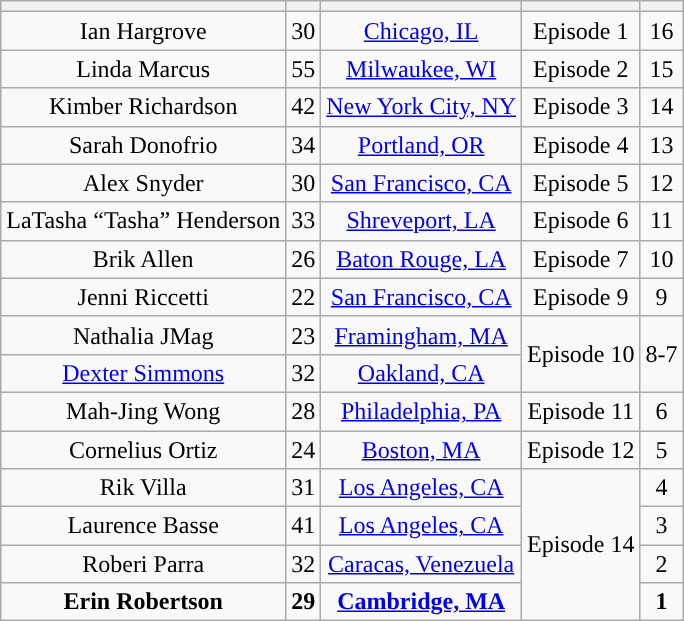<table class="wikitable sortable" style="text-align:center;">
<tr>
<th></th>
<th></th>
<th></th>
<th></th>
<th></th>
</tr>
<tr>
<td>Ian Hargrove</td>
<td>30</td>
<td><a href='#'>Chicago, IL</a></td>
<td>Episode 1</td>
<td>16</td>
</tr>
<tr>
<td>Linda Marcus</td>
<td>55</td>
<td><a href='#'>Milwaukee, WI</a></td>
<td>Episode 2</td>
<td>15</td>
</tr>
<tr>
<td>Kimber Richardson</td>
<td>42</td>
<td><a href='#'>New York City, NY</a></td>
<td>Episode 3</td>
<td>14</td>
</tr>
<tr>
<td>Sarah Donofrio</td>
<td>34</td>
<td><a href='#'>Portland, OR</a></td>
<td>Episode 4</td>
<td>13</td>
</tr>
<tr>
<td>Alex Snyder</td>
<td>30</td>
<td><a href='#'>San Francisco, CA</a></td>
<td>Episode 5</td>
<td>12</td>
</tr>
<tr>
<td>LaTasha “Tasha” Henderson</td>
<td>33</td>
<td><a href='#'>Shreveport, LA</a></td>
<td>Episode 6</td>
<td>11</td>
</tr>
<tr>
<td>Brik Allen</td>
<td>26</td>
<td><a href='#'>Baton Rouge, LA</a></td>
<td>Episode 7</td>
<td>10</td>
</tr>
<tr>
<td>Jenni Riccetti</td>
<td>22</td>
<td><a href='#'>San Francisco, CA</a></td>
<td>Episode 9</td>
<td>9</td>
</tr>
<tr>
<td>Nathalia JMag</td>
<td>23</td>
<td><a href='#'>Framingham, MA</a></td>
<td rowspan="2">Episode 10</td>
<td rowspan="2">8-7</td>
</tr>
<tr>
<td><a href='#'>Dexter Simmons</a></td>
<td>32</td>
<td><a href='#'>Oakland, CA</a></td>
</tr>
<tr>
<td>Mah-Jing Wong</td>
<td>28</td>
<td><a href='#'>Philadelphia, PA</a></td>
<td>Episode 11</td>
<td>6</td>
</tr>
<tr>
<td>Cornelius Ortiz</td>
<td>24</td>
<td><a href='#'>Boston, MA</a></td>
<td>Episode 12</td>
<td>5</td>
</tr>
<tr>
<td>Rik Villa</td>
<td>31</td>
<td><a href='#'>Los Angeles, CA</a></td>
<td rowspan="4">Episode 14</td>
<td>4</td>
</tr>
<tr>
<td>Laurence Basse</td>
<td>41</td>
<td><a href='#'>Los Angeles, CA</a></td>
<td>3</td>
</tr>
<tr>
<td>Roberi Parra</td>
<td>32</td>
<td><a href='#'>Caracas, Venezuela</a></td>
<td>2</td>
</tr>
<tr>
<td><strong>Erin Robertson</strong></td>
<td><strong>29</strong></td>
<td><strong><a href='#'>Cambridge, MA</a></strong></td>
<td><strong>1</strong></td>
</tr>
</table>
